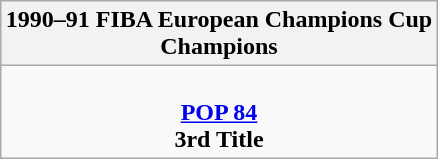<table class=wikitable style="text-align:center; margin:auto">
<tr>
<th>1990–91 FIBA European Champions Cup<br>Champions</th>
</tr>
<tr>
<td> <br> <strong><a href='#'>POP 84</a></strong> <br> <strong>3rd Title</strong></td>
</tr>
</table>
